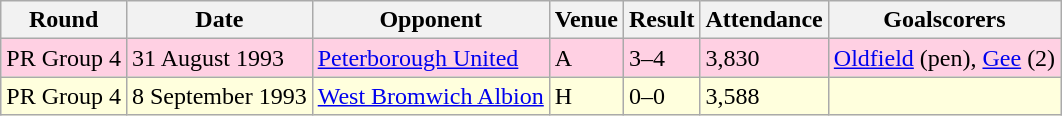<table class="wikitable">
<tr>
<th>Round</th>
<th>Date</th>
<th>Opponent</th>
<th>Venue</th>
<th>Result</th>
<th>Attendance</th>
<th>Goalscorers</th>
</tr>
<tr style="background-color: #ffd0e3;">
<td>PR Group 4</td>
<td>31 August 1993</td>
<td><a href='#'>Peterborough United</a></td>
<td>A</td>
<td>3–4</td>
<td>3,830</td>
<td><a href='#'>Oldfield</a> (pen), <a href='#'>Gee</a> (2)</td>
</tr>
<tr style="background-color: #ffffdd;">
<td>PR Group 4</td>
<td>8 September 1993</td>
<td><a href='#'>West Bromwich Albion</a></td>
<td>H</td>
<td>0–0</td>
<td>3,588</td>
<td></td>
</tr>
</table>
